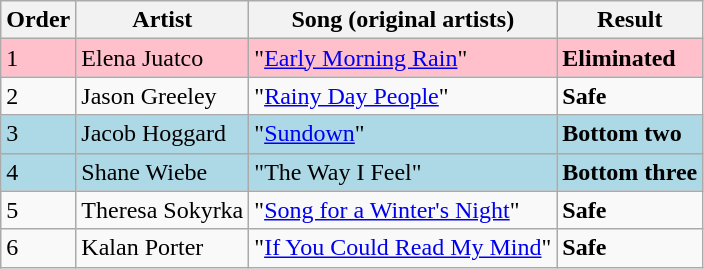<table class=wikitable>
<tr>
<th>Order</th>
<th>Artist</th>
<th>Song (original artists)</th>
<th>Result</th>
</tr>
<tr style="background:pink;">
<td>1</td>
<td>Elena Juatco</td>
<td>"<a href='#'>Early Morning Rain</a>"</td>
<td><strong>Eliminated</strong></td>
</tr>
<tr>
<td>2</td>
<td>Jason Greeley</td>
<td>"<a href='#'>Rainy Day People</a>"</td>
<td><strong>Safe</strong></td>
</tr>
<tr style="background:lightblue;">
<td>3</td>
<td>Jacob Hoggard</td>
<td>"<a href='#'>Sundown</a>"</td>
<td><strong>Bottom two</strong></td>
</tr>
<tr style="background:lightblue;">
<td>4</td>
<td>Shane Wiebe</td>
<td>"The Way I Feel"</td>
<td><strong>Bottom three</strong></td>
</tr>
<tr>
<td>5</td>
<td>Theresa Sokyrka</td>
<td>"<a href='#'>Song for a Winter's Night</a>"</td>
<td><strong>Safe</strong></td>
</tr>
<tr>
<td>6</td>
<td>Kalan Porter</td>
<td>"<a href='#'>If You Could Read My Mind</a>"</td>
<td><strong>Safe</strong></td>
</tr>
</table>
